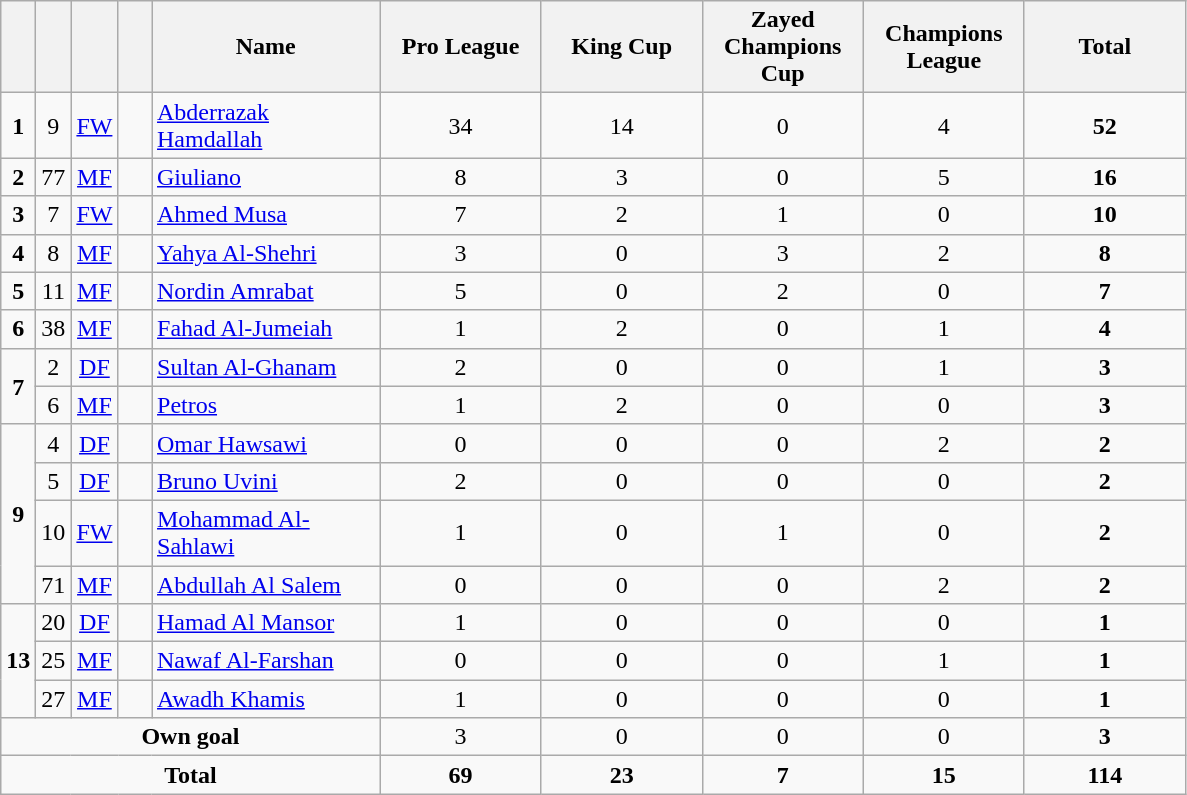<table class="wikitable" style="text-align:center">
<tr>
<th width=15></th>
<th width=15></th>
<th width=15></th>
<th width=15></th>
<th width=145>Name</th>
<th width=100>Pro League</th>
<th width=100>King Cup</th>
<th width=100>Zayed Champions Cup</th>
<th width=100>Champions League</th>
<th width=100>Total</th>
</tr>
<tr>
<td><strong>1</strong></td>
<td>9</td>
<td><a href='#'>FW</a></td>
<td></td>
<td align=left><a href='#'>Abderrazak Hamdallah</a></td>
<td>34</td>
<td>14</td>
<td>0</td>
<td>4</td>
<td><strong>52</strong></td>
</tr>
<tr>
<td><strong>2</strong></td>
<td>77</td>
<td><a href='#'>MF</a></td>
<td></td>
<td align=left><a href='#'>Giuliano</a></td>
<td>8</td>
<td>3</td>
<td>0</td>
<td>5</td>
<td><strong>16</strong></td>
</tr>
<tr>
<td><strong>3</strong></td>
<td>7</td>
<td><a href='#'>FW</a></td>
<td></td>
<td align=left><a href='#'>Ahmed Musa</a></td>
<td>7</td>
<td>2</td>
<td>1</td>
<td>0</td>
<td><strong>10</strong></td>
</tr>
<tr>
<td><strong>4</strong></td>
<td>8</td>
<td><a href='#'>MF</a></td>
<td></td>
<td align=left><a href='#'>Yahya Al-Shehri</a></td>
<td>3</td>
<td>0</td>
<td>3</td>
<td>2</td>
<td><strong>8</strong></td>
</tr>
<tr>
<td><strong>5</strong></td>
<td>11</td>
<td><a href='#'>MF</a></td>
<td></td>
<td align=left><a href='#'>Nordin Amrabat</a></td>
<td>5</td>
<td>0</td>
<td>2</td>
<td>0</td>
<td><strong>7</strong></td>
</tr>
<tr>
<td><strong>6</strong></td>
<td>38</td>
<td><a href='#'>MF</a></td>
<td></td>
<td align=left><a href='#'>Fahad Al-Jumeiah</a></td>
<td>1</td>
<td>2</td>
<td>0</td>
<td>1</td>
<td><strong>4</strong></td>
</tr>
<tr>
<td rowspan=2><strong>7</strong></td>
<td>2</td>
<td><a href='#'>DF</a></td>
<td></td>
<td align=left><a href='#'>Sultan Al-Ghanam</a></td>
<td>2</td>
<td>0</td>
<td>0</td>
<td>1</td>
<td><strong>3</strong></td>
</tr>
<tr>
<td>6</td>
<td><a href='#'>MF</a></td>
<td></td>
<td align=left><a href='#'>Petros</a></td>
<td>1</td>
<td>2</td>
<td>0</td>
<td>0</td>
<td><strong>3</strong></td>
</tr>
<tr>
<td rowspan=4><strong>9</strong></td>
<td>4</td>
<td><a href='#'>DF</a></td>
<td></td>
<td align=left><a href='#'>Omar Hawsawi</a></td>
<td>0</td>
<td>0</td>
<td>0</td>
<td>2</td>
<td><strong>2</strong></td>
</tr>
<tr>
<td>5</td>
<td><a href='#'>DF</a></td>
<td></td>
<td align=left><a href='#'>Bruno Uvini</a></td>
<td>2</td>
<td>0</td>
<td>0</td>
<td>0</td>
<td><strong>2</strong></td>
</tr>
<tr>
<td>10</td>
<td><a href='#'>FW</a></td>
<td></td>
<td align=left><a href='#'>Mohammad Al-Sahlawi</a></td>
<td>1</td>
<td>0</td>
<td>1</td>
<td>0</td>
<td><strong>2</strong></td>
</tr>
<tr>
<td>71</td>
<td><a href='#'>MF</a></td>
<td></td>
<td align=left><a href='#'>Abdullah Al Salem</a></td>
<td>0</td>
<td>0</td>
<td>0</td>
<td>2</td>
<td><strong>2</strong></td>
</tr>
<tr>
<td rowspan=3><strong>13</strong></td>
<td>20</td>
<td><a href='#'>DF</a></td>
<td></td>
<td align=left><a href='#'>Hamad Al Mansor</a></td>
<td>1</td>
<td>0</td>
<td>0</td>
<td>0</td>
<td><strong>1</strong></td>
</tr>
<tr>
<td>25</td>
<td><a href='#'>MF</a></td>
<td></td>
<td align=left><a href='#'>Nawaf Al-Farshan</a></td>
<td>0</td>
<td>0</td>
<td>0</td>
<td>1</td>
<td><strong>1</strong></td>
</tr>
<tr>
<td>27</td>
<td><a href='#'>MF</a></td>
<td></td>
<td align=left><a href='#'>Awadh Khamis</a></td>
<td>1</td>
<td>0</td>
<td>0</td>
<td>0</td>
<td><strong>1</strong></td>
</tr>
<tr>
<td colspan=5><strong>Own goal</strong></td>
<td>3</td>
<td>0</td>
<td>0</td>
<td>0</td>
<td><strong>3</strong></td>
</tr>
<tr>
<td colspan=5><strong>Total</strong></td>
<td><strong>69</strong></td>
<td><strong>23</strong></td>
<td><strong>7</strong></td>
<td><strong>15</strong></td>
<td><strong>114</strong></td>
</tr>
</table>
